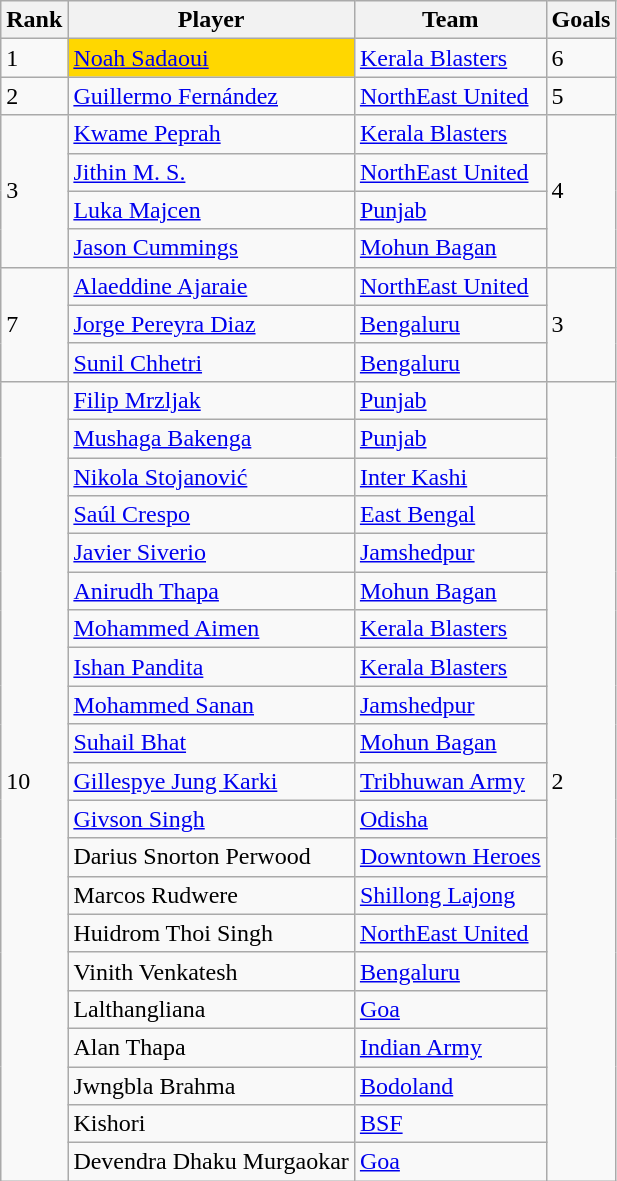<table class="wikitable sortable">
<tr>
<th>Rank</th>
<th>Player</th>
<th>Team</th>
<th>Goals</th>
</tr>
<tr>
<td rowspan="1">1</td>
<td align="left" bgcolor="gold"> <a href='#'>Noah Sadaoui</a> </td>
<td align="left"><a href='#'>Kerala Blasters</a></td>
<td rowspan="1">6</td>
</tr>
<tr>
<td>2</td>
<td> <a href='#'>Guillermo Fernández</a></td>
<td><a href='#'>NorthEast United</a></td>
<td>5</td>
</tr>
<tr>
<td rowspan="4">3</td>
<td align="left"> <a href='#'>Kwame Peprah</a></td>
<td align="left"><a href='#'>Kerala Blasters</a></td>
<td rowspan="4">4</td>
</tr>
<tr>
<td align="left"> <a href='#'>Jithin M. S.</a></td>
<td align="left"><a href='#'>NorthEast United</a></td>
</tr>
<tr>
<td align="left"> <a href='#'>Luka Majcen</a></td>
<td align="left"><a href='#'>Punjab</a></td>
</tr>
<tr>
<td> <a href='#'>Jason Cummings</a></td>
<td><a href='#'>Mohun Bagan</a></td>
</tr>
<tr>
<td rowspan="3">7</td>
<td align="left"> <a href='#'>Alaeddine Ajaraie</a></td>
<td align="left"><a href='#'>NorthEast United</a></td>
<td rowspan="3">3</td>
</tr>
<tr>
<td align="left"> <a href='#'>Jorge Pereyra Diaz</a></td>
<td align="left"><a href='#'>Bengaluru</a></td>
</tr>
<tr>
<td> <a href='#'>Sunil Chhetri</a></td>
<td><a href='#'>Bengaluru</a></td>
</tr>
<tr>
<td rowspan="21">10</td>
<td align="left"> <a href='#'>Filip Mrzljak</a></td>
<td align="left"><a href='#'>Punjab</a></td>
<td rowspan="21">2</td>
</tr>
<tr>
<td align="left"> <a href='#'>Mushaga Bakenga</a></td>
<td align="left"><a href='#'>Punjab</a></td>
</tr>
<tr>
<td align="left"> <a href='#'>Nikola Stojanović</a></td>
<td align="left"><a href='#'>Inter Kashi</a></td>
</tr>
<tr>
<td align="left"> <a href='#'>Saúl Crespo</a></td>
<td align="left"><a href='#'>East Bengal</a></td>
</tr>
<tr>
<td align="left"> <a href='#'>Javier Siverio</a></td>
<td align="left"><a href='#'>Jamshedpur</a></td>
</tr>
<tr>
<td align="left"> <a href='#'>Anirudh Thapa</a></td>
<td align="left"><a href='#'>Mohun Bagan</a></td>
</tr>
<tr>
<td align="left"> <a href='#'>Mohammed Aimen</a></td>
<td align="left"><a href='#'>Kerala Blasters</a></td>
</tr>
<tr>
<td align="left"> <a href='#'>Ishan Pandita</a></td>
<td align="left"><a href='#'>Kerala Blasters</a></td>
</tr>
<tr>
<td align="left"> <a href='#'>Mohammed Sanan</a></td>
<td align="left"><a href='#'>Jamshedpur</a></td>
</tr>
<tr>
<td align="left"> <a href='#'>Suhail Bhat</a></td>
<td align="left"><a href='#'>Mohun Bagan</a></td>
</tr>
<tr>
<td align="left"> <a href='#'>Gillespye Jung Karki</a></td>
<td align="left"><a href='#'>Tribhuwan Army</a></td>
</tr>
<tr>
<td align="left"> <a href='#'>Givson Singh</a></td>
<td align="left"><a href='#'>Odisha</a></td>
</tr>
<tr>
<td align="left"> Darius Snorton Perwood</td>
<td align="left"><a href='#'>Downtown Heroes</a></td>
</tr>
<tr>
<td align="left"> Marcos Rudwere</td>
<td align="left"><a href='#'>Shillong Lajong</a></td>
</tr>
<tr>
<td align="left"> Huidrom Thoi Singh</td>
<td align="left"><a href='#'>NorthEast United</a></td>
</tr>
<tr>
<td align="left"> Vinith Venkatesh</td>
<td align="left"><a href='#'>Bengaluru</a></td>
</tr>
<tr>
<td align="left"> Lalthangliana</td>
<td align="left"><a href='#'>Goa</a></td>
</tr>
<tr>
<td align="left"> Alan Thapa</td>
<td align="left"><a href='#'>Indian Army</a></td>
</tr>
<tr>
<td align="left"> Jwngbla Brahma</td>
<td align="left"><a href='#'>Bodoland</a></td>
</tr>
<tr>
<td align="left"> Kishori</td>
<td align="left"><a href='#'>BSF</a></td>
</tr>
<tr>
<td align="left"> Devendra Dhaku Murgaokar</td>
<td align="left"><a href='#'>Goa</a></td>
</tr>
</table>
